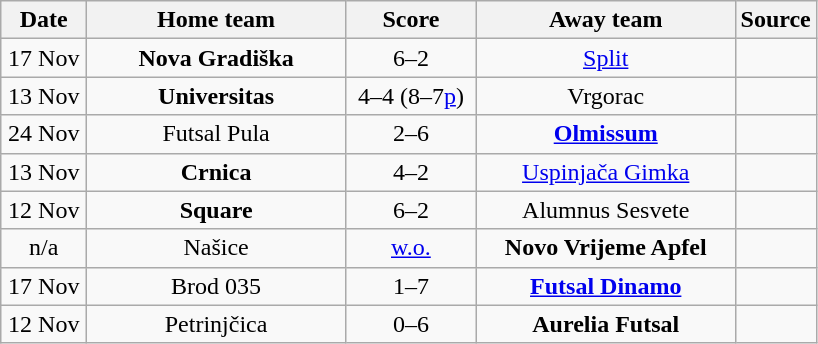<table class="wikitable" style="text-align: center">
<tr>
<th width=50>Date</th>
<th width=165>Home team</th>
<th width=80>Score</th>
<th width=165>Away team</th>
<th>Source</th>
</tr>
<tr>
<td>17 Nov</td>
<td><strong>Nova Gradiška</strong></td>
<td>6–2</td>
<td><a href='#'>Split</a></td>
<td></td>
</tr>
<tr>
<td>13 Nov</td>
<td><strong>Universitas</strong></td>
<td>4–4 (8–7<a href='#'>p</a>)</td>
<td>Vrgorac</td>
<td></td>
</tr>
<tr>
<td>24 Nov</td>
<td>Futsal Pula</td>
<td>2–6</td>
<td><a href='#'><strong>Olmissum</strong></a></td>
<td></td>
</tr>
<tr>
<td>13 Nov</td>
<td><strong>Crnica</strong></td>
<td>4–2</td>
<td><a href='#'>Uspinjača Gimka</a></td>
<td></td>
</tr>
<tr>
<td>12 Nov</td>
<td><strong>Square</strong></td>
<td>6–2</td>
<td>Alumnus Sesvete</td>
<td></td>
</tr>
<tr>
<td>n/a</td>
<td>Našice</td>
<td><a href='#'>w.o.</a></td>
<td><strong>Novo Vrijeme Apfel</strong></td>
<td></td>
</tr>
<tr>
<td>17 Nov</td>
<td>Brod 035</td>
<td>1–7</td>
<td><strong><a href='#'>Futsal Dinamo</a></strong></td>
<td></td>
</tr>
<tr>
<td>12 Nov</td>
<td>Petrinjčica</td>
<td>0–6</td>
<td><strong>Aurelia Futsal</strong></td>
<td></td>
</tr>
</table>
